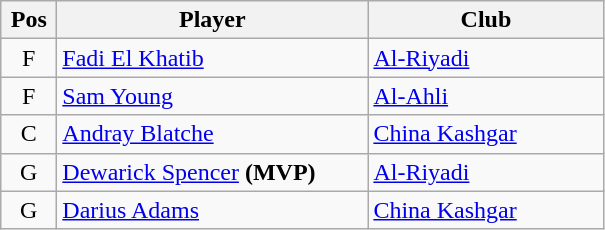<table class="wikitable" style="text-align: center">
<tr>
<th width=30>Pos</th>
<th width=200>Player</th>
<th width=150>Club</th>
</tr>
<tr>
<td>F</td>
<td align=left> <a href='#'>Fadi El Khatib</a></td>
<td align=left> <a href='#'>Al-Riyadi</a></td>
</tr>
<tr>
<td>F</td>
<td align=left> <a href='#'>Sam Young</a></td>
<td align=left> <a href='#'>Al-Ahli</a></td>
</tr>
<tr>
<td>C</td>
<td align=left> <a href='#'>Andray Blatche</a></td>
<td align=left> <a href='#'>China Kashgar</a></td>
</tr>
<tr>
<td>G</td>
<td align=left> <a href='#'>Dewarick Spencer</a> <strong>(MVP)</strong></td>
<td align=left> <a href='#'>Al-Riyadi</a></td>
</tr>
<tr>
<td>G</td>
<td align=left> <a href='#'>Darius Adams</a></td>
<td align=left> <a href='#'>China Kashgar</a></td>
</tr>
</table>
